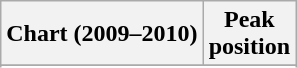<table class="wikitable sortable plainrowheaders" style="text-align:center">
<tr>
<th scope="col">Chart (2009–2010)</th>
<th scope="col">Peak<br>position</th>
</tr>
<tr>
</tr>
<tr>
</tr>
<tr>
</tr>
</table>
